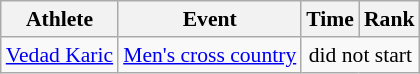<table class="wikitable" style="font-size:90%">
<tr>
<th>Athlete</th>
<th>Event</th>
<th>Time</th>
<th>Rank</th>
</tr>
<tr align=center>
<td align=left><a href='#'>Vedad Karic</a></td>
<td align=left><a href='#'>Men's cross country</a></td>
<td colspan=2>did not start</td>
</tr>
</table>
